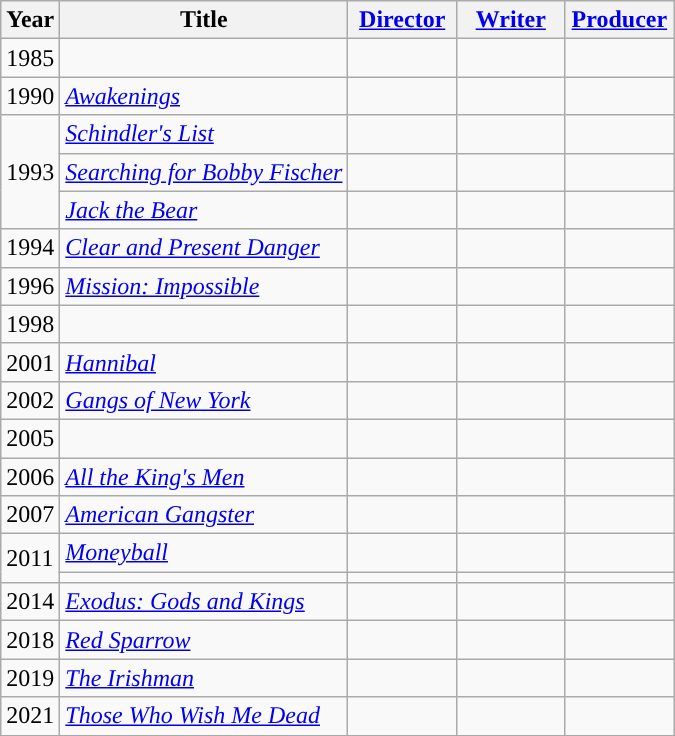<table class="wikitable">
<tr>
<th>Year</th>
<th>Title</th>
<th width=65><a href='#'>Director</a></th>
<th width=65><a href='#'>Writer</a></th>
<th width=65><a href='#'>Producer</a></th>
</tr>
<tr>
<td>1985</td>
<td><em></em></td>
<td></td>
<td></td>
<td></td>
</tr>
<tr>
<td>1990</td>
<td><em><a href='#'>Awakenings</a></em></td>
<td></td>
<td></td>
<td></td>
</tr>
<tr>
<td rowspan="3">1993</td>
<td><em><a href='#'>Schindler's List</a></em></td>
<td></td>
<td></td>
<td></td>
</tr>
<tr>
<td><em><a href='#'>Searching for Bobby Fischer</a></em></td>
<td></td>
<td></td>
<td></td>
</tr>
<tr>
<td><em><a href='#'>Jack the Bear</a></em></td>
<td></td>
<td></td>
<td></td>
</tr>
<tr>
<td>1994</td>
<td><em><a href='#'>Clear and Present Danger</a></em></td>
<td></td>
<td></td>
<td></td>
</tr>
<tr>
<td>1996</td>
<td><em><a href='#'>Mission: Impossible</a></em></td>
<td></td>
<td></td>
<td></td>
</tr>
<tr>
<td>1998</td>
<td><em></em></td>
<td></td>
<td></td>
<td></td>
</tr>
<tr>
<td>2001</td>
<td><em><a href='#'>Hannibal</a></em></td>
<td></td>
<td></td>
<td></td>
</tr>
<tr>
<td>2002</td>
<td><em><a href='#'>Gangs of New York</a></em></td>
<td></td>
<td></td>
<td></td>
</tr>
<tr>
<td>2005</td>
<td><em></em></td>
<td></td>
<td></td>
<td></td>
</tr>
<tr>
<td>2006</td>
<td><em><a href='#'>All the King's Men</a></em></td>
<td></td>
<td></td>
<td></td>
</tr>
<tr>
<td>2007</td>
<td><em><a href='#'>American Gangster</a></em></td>
<td></td>
<td></td>
<td></td>
</tr>
<tr>
<td rowspan="2">2011</td>
<td><em><a href='#'>Moneyball</a></em></td>
<td></td>
<td></td>
<td></td>
</tr>
<tr>
<td><em></em></td>
<td></td>
<td></td>
<td></td>
</tr>
<tr>
<td>2014</td>
<td><em><a href='#'>Exodus: Gods and Kings</a></em></td>
<td></td>
<td></td>
<td></td>
</tr>
<tr>
<td>2018</td>
<td><em><a href='#'>Red Sparrow</a></em></td>
<td></td>
<td></td>
<td></td>
</tr>
<tr>
<td>2019</td>
<td><em><a href='#'>The Irishman</a></em></td>
<td></td>
<td></td>
<td></td>
</tr>
<tr>
<td>2021</td>
<td><em><a href='#'>Those Who Wish Me Dead</a></em></td>
<td></td>
<td></td>
<td></td>
</tr>
<tr>
</tr>
</table>
